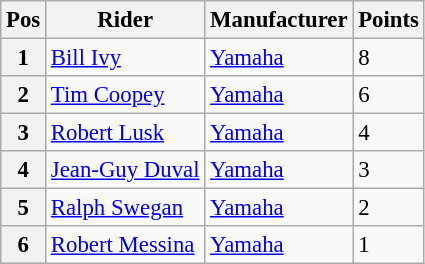<table class="wikitable" style="font-size: 95%;">
<tr>
<th>Pos</th>
<th>Rider</th>
<th>Manufacturer</th>
<th>Points</th>
</tr>
<tr>
<th>1</th>
<td> <a href='#'>Bill Ivy</a></td>
<td><a href='#'>Yamaha</a></td>
<td>8</td>
</tr>
<tr>
<th>2</th>
<td> <a href='#'>Tim Coopey</a></td>
<td><a href='#'>Yamaha</a></td>
<td>6</td>
</tr>
<tr>
<th>3</th>
<td> <a href='#'>Robert Lusk</a></td>
<td><a href='#'>Yamaha</a></td>
<td>4</td>
</tr>
<tr>
<th>4</th>
<td> <a href='#'>Jean-Guy Duval</a></td>
<td><a href='#'>Yamaha</a></td>
<td>3</td>
</tr>
<tr>
<th>5</th>
<td> <a href='#'>Ralph Swegan</a></td>
<td><a href='#'>Yamaha</a></td>
<td>2</td>
</tr>
<tr>
<th>6</th>
<td> <a href='#'>Robert Messina</a></td>
<td><a href='#'>Yamaha</a></td>
<td>1</td>
</tr>
</table>
